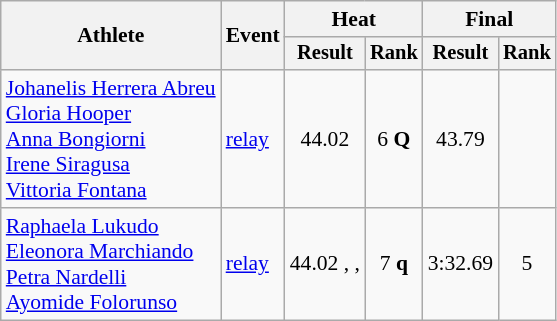<table class="wikitable" style="font-size:90%">
<tr>
<th rowspan="2">Athlete</th>
<th rowspan="2">Event</th>
<th colspan="2">Heat</th>
<th colspan="2">Final</th>
</tr>
<tr style="font-size:95%">
<th>Result</th>
<th>Rank</th>
<th>Result</th>
<th>Rank</th>
</tr>
<tr align=center>
<td align=left><a href='#'>Johanelis Herrera Abreu</a><br><a href='#'>Gloria Hooper</a><br><a href='#'>Anna Bongiorni</a><br><a href='#'>Irene Siragusa</a><br><a href='#'>Vittoria Fontana</a></td>
<td align=left><a href='#'> relay</a></td>
<td>44.02 </td>
<td>6 <strong>Q</strong></td>
<td>43.79 </td>
<td></td>
</tr>
<tr align=center>
<td align=left><a href='#'>Raphaela Lukudo</a><br><a href='#'>Eleonora Marchiando</a><br><a href='#'>Petra Nardelli</a><br><a href='#'>Ayomide Folorunso</a></td>
<td align=left><a href='#'> relay</a></td>
<td>44.02 , , </td>
<td>7 <strong>q</strong></td>
<td>3:32.69</td>
<td>5</td>
</tr>
</table>
